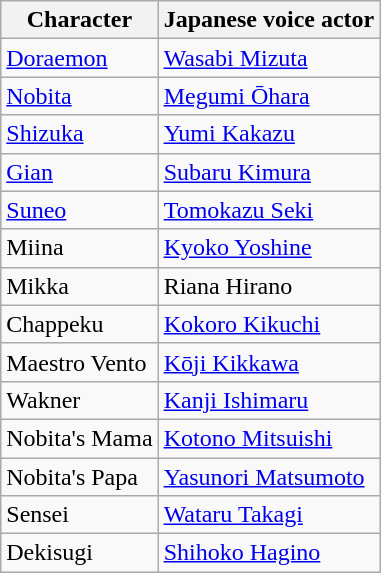<table class="wikitable">
<tr>
<th>Character</th>
<th>Japanese voice actor</th>
</tr>
<tr>
<td><a href='#'>Doraemon</a></td>
<td><a href='#'>Wasabi Mizuta</a></td>
</tr>
<tr>
<td><a href='#'>Nobita</a></td>
<td><a href='#'>Megumi Ōhara</a></td>
</tr>
<tr>
<td><a href='#'>Shizuka</a></td>
<td><a href='#'>Yumi Kakazu</a></td>
</tr>
<tr>
<td><a href='#'>Gian</a></td>
<td><a href='#'>Subaru Kimura</a></td>
</tr>
<tr>
<td><a href='#'>Suneo</a></td>
<td><a href='#'>Tomokazu Seki</a></td>
</tr>
<tr>
<td>Miina</td>
<td><a href='#'>Kyoko Yoshine</a></td>
</tr>
<tr>
<td>Mikka</td>
<td>Riana Hirano</td>
</tr>
<tr>
<td>Chappeku</td>
<td><a href='#'>Kokoro Kikuchi</a></td>
</tr>
<tr>
<td>Maestro Vento</td>
<td><a href='#'>Kōji Kikkawa</a></td>
</tr>
<tr>
<td>Wakner</td>
<td><a href='#'>Kanji Ishimaru</a></td>
</tr>
<tr>
<td>Nobita's Mama</td>
<td><a href='#'>Kotono Mitsuishi</a></td>
</tr>
<tr>
<td>Nobita's Papa</td>
<td><a href='#'>Yasunori Matsumoto</a></td>
</tr>
<tr>
<td>Sensei</td>
<td><a href='#'>Wataru Takagi</a></td>
</tr>
<tr>
<td>Dekisugi</td>
<td><a href='#'>Shihoko Hagino</a></td>
</tr>
</table>
